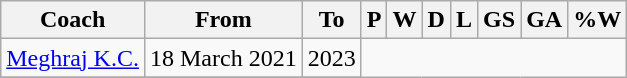<table class="wikitable sortable" style="text-align: center">
<tr>
<th>Coach</th>
<th class="unsortable">From</th>
<th class="unsortable">To</th>
<th abbr="1">P</th>
<th abbr="1">W</th>
<th abbr="0">D</th>
<th abbr="1">L</th>
<th abbr="2">GS</th>
<th abbr="4">GA</th>
<th abbr="00">%W</th>
</tr>
<tr>
<td align=left> <a href='#'>Meghraj K.C.</a></td>
<td align=left>18 March 2021</td>
<td align=left>2023<br></td>
</tr>
<tr>
</tr>
</table>
